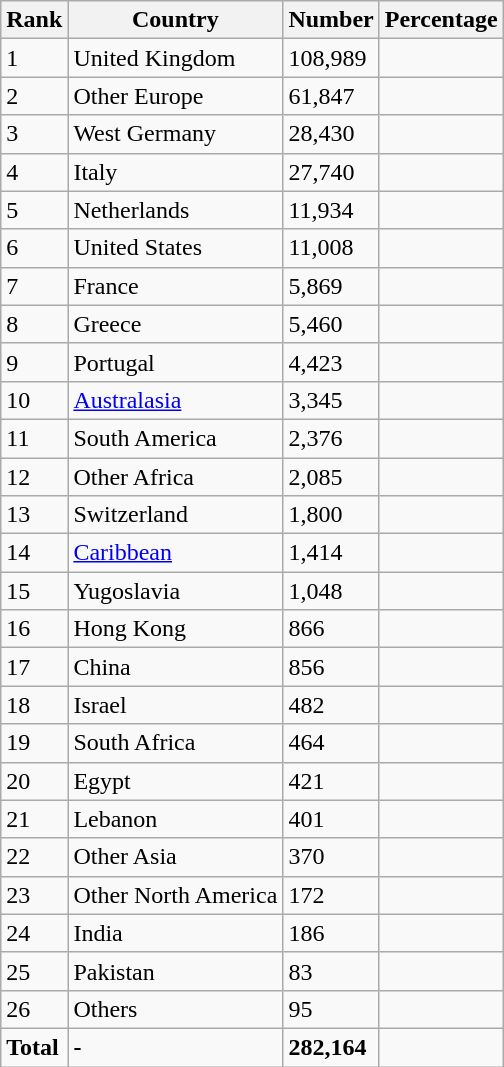<table class="wikitable sortable">
<tr>
<th>Rank</th>
<th>Country</th>
<th>Number</th>
<th>Percentage</th>
</tr>
<tr>
<td>1</td>
<td>United Kingdom</td>
<td>108,989</td>
<td></td>
</tr>
<tr>
<td>2</td>
<td>Other Europe</td>
<td>61,847</td>
<td></td>
</tr>
<tr>
<td>3</td>
<td>West Germany</td>
<td>28,430</td>
<td></td>
</tr>
<tr>
<td>4</td>
<td>Italy</td>
<td>27,740</td>
<td></td>
</tr>
<tr>
<td>5</td>
<td>Netherlands</td>
<td>11,934</td>
<td></td>
</tr>
<tr>
<td>6</td>
<td>United States</td>
<td>11,008</td>
<td></td>
</tr>
<tr>
<td>7</td>
<td>France</td>
<td>5,869</td>
<td></td>
</tr>
<tr>
<td>8</td>
<td>Greece</td>
<td>5,460</td>
<td></td>
</tr>
<tr>
<td>9</td>
<td>Portugal</td>
<td>4,423</td>
<td></td>
</tr>
<tr>
<td>10</td>
<td><a href='#'>Australasia</a></td>
<td>3,345</td>
<td></td>
</tr>
<tr>
<td>11</td>
<td>South America</td>
<td>2,376</td>
<td></td>
</tr>
<tr>
<td>12</td>
<td>Other Africa</td>
<td>2,085</td>
<td></td>
</tr>
<tr>
<td>13</td>
<td>Switzerland</td>
<td>1,800</td>
<td></td>
</tr>
<tr>
<td>14</td>
<td><a href='#'>Caribbean</a></td>
<td>1,414</td>
<td></td>
</tr>
<tr>
<td>15</td>
<td>Yugoslavia</td>
<td>1,048</td>
<td></td>
</tr>
<tr>
<td>16</td>
<td>Hong Kong</td>
<td>866</td>
<td></td>
</tr>
<tr>
<td>17</td>
<td>China</td>
<td>856</td>
<td></td>
</tr>
<tr>
<td>18</td>
<td>Israel</td>
<td>482</td>
<td></td>
</tr>
<tr>
<td>19</td>
<td>South Africa</td>
<td>464</td>
<td></td>
</tr>
<tr>
<td>20</td>
<td>Egypt</td>
<td>421</td>
<td></td>
</tr>
<tr>
<td>21</td>
<td>Lebanon</td>
<td>401</td>
<td></td>
</tr>
<tr>
<td>22</td>
<td>Other Asia</td>
<td>370</td>
<td></td>
</tr>
<tr>
<td>23</td>
<td>Other North America</td>
<td>172</td>
<td></td>
</tr>
<tr>
<td>24</td>
<td>India</td>
<td>186</td>
<td></td>
</tr>
<tr>
<td>25</td>
<td>Pakistan</td>
<td>83</td>
<td></td>
</tr>
<tr>
<td>26</td>
<td>Others</td>
<td>95</td>
<td></td>
</tr>
<tr>
<td><strong>Total</strong></td>
<td><strong>-</strong></td>
<td><strong>282,164</strong></td>
<td><strong></strong></td>
</tr>
</table>
